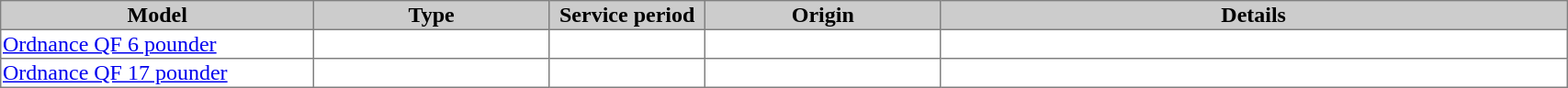<table border="1" width="90%" style="border-collapse: collapse;">
<tr bgcolor=cccccc>
<th width="20%">Model</th>
<th width="15%">Type</th>
<th width="10%">Service period</th>
<th width="15%">Origin</th>
<th>Details</th>
</tr>
<tr>
<td><a href='#'>Ordnance QF 6 pounder</a></td>
<td></td>
<td></td>
<td></td>
<td></td>
</tr>
<tr>
<td><a href='#'>Ordnance QF 17 pounder</a></td>
<td></td>
<td></td>
<td></td>
<td></td>
</tr>
</table>
